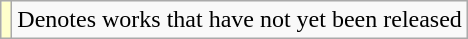<table class="wikitable">
<tr>
<td style="background:#FFFFCC;"></td>
<td>Denotes works that have not yet been released</td>
</tr>
</table>
